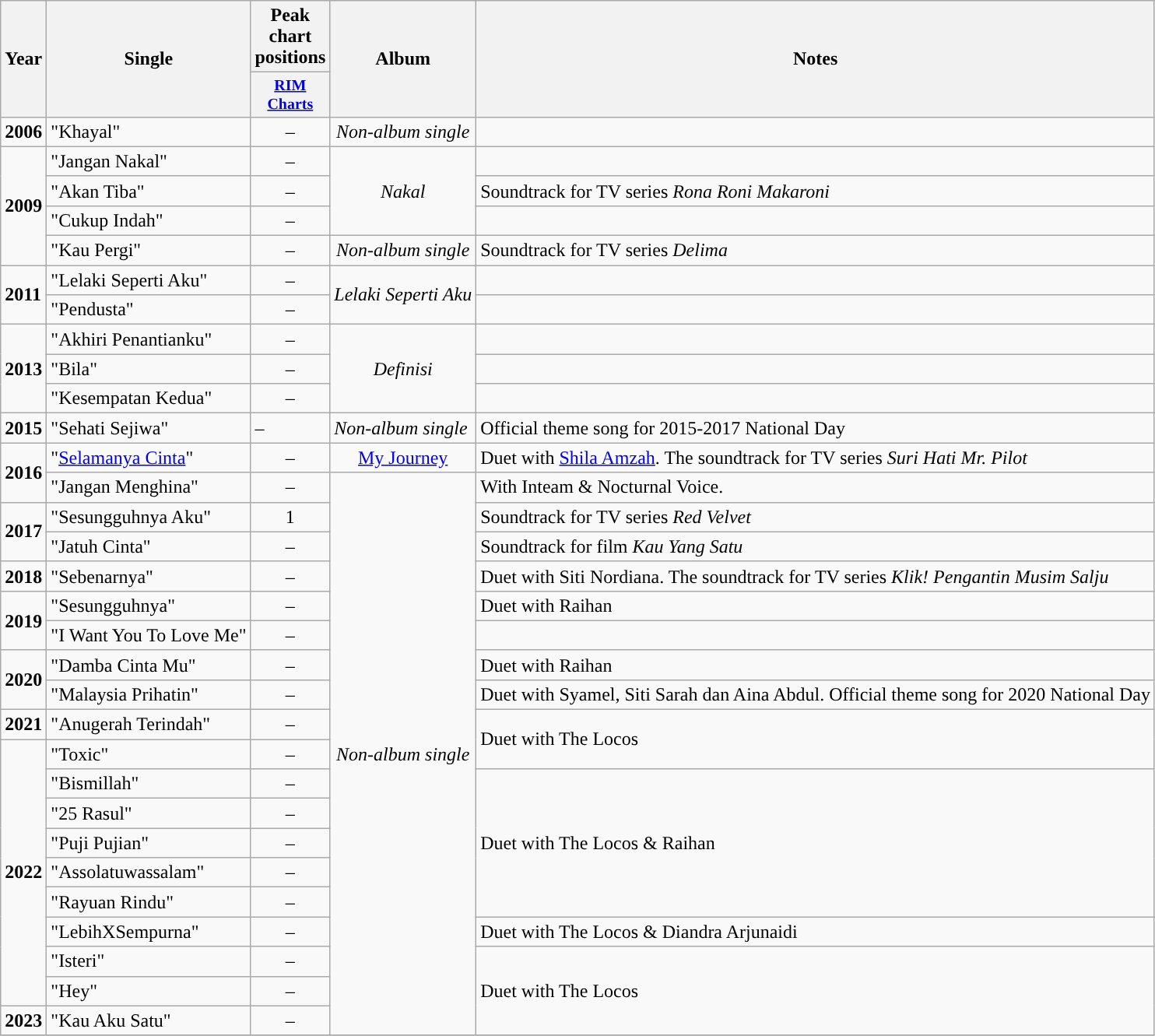<table class="wikitable">
<tr>
<th rowspan="2">Year</th>
<th rowspan="2">Single</th>
<th colspan="1">Peak chart positions</th>
<th rowspan="2">Album</th>
<th rowspan="2">Notes</th>
</tr>
<tr style="font-size:smaller;">
<th width="60"><a href='#'>RIM Charts</a></th>
</tr>
<tr>
<td><strong>2006</strong></td>
<td>"Khayal"</td>
<td style="text-align:center;">–</td>
<td style="text-align:center;"><em>Non-album single</em></td>
<td></td>
</tr>
<tr>
<td rowspan="4"><strong>2009</strong></td>
<td>"Jangan Nakal"</td>
<td style="text-align:center;">–</td>
<td style="text-align:center;" rowspan="3"><em>Nakal</em></td>
<td></td>
</tr>
<tr>
<td>"Akan Tiba"</td>
<td style="text-align:center;">–</td>
<td>Soundtrack for TV series <em>Rona Roni Makaroni</em></td>
</tr>
<tr>
<td>"Cukup Indah"</td>
<td style="text-align:center;">–</td>
<td></td>
</tr>
<tr>
<td>"Kau Pergi"</td>
<td style="text-align:center;">–</td>
<td style="text-align:center;"><em>Non-album single</em></td>
<td>Soundtrack for TV series <em>Delima</em></td>
</tr>
<tr>
<td rowspan="2"><strong>2011</strong></td>
<td>"Lelaki Seperti Aku"</td>
<td style="text-align:center;">–</td>
<td style="text-align:center;" rowspan="2"><em>Lelaki Seperti Aku</em></td>
<td></td>
</tr>
<tr>
<td>"Pendusta"</td>
<td style="text-align:center;">–</td>
<td></td>
</tr>
<tr>
<td rowspan="3"><strong>2013</strong></td>
<td>"Akhiri Penantianku"</td>
<td style="text-align:center;">–</td>
<td style="text-align:center;" rowspan="3"><em>Definisi</em></td>
<td></td>
</tr>
<tr>
<td>"Bila"</td>
<td style="text-align:center;">–</td>
<td></td>
</tr>
<tr>
<td>"Kesempatan Kedua"</td>
<td style="text-align:center;">–</td>
<td></td>
</tr>
<tr>
<td><strong>2015</strong></td>
<td>"Sehati Sejiwa"</td>
<td>–</td>
<td><em>Non-album single</em></td>
<td>Official theme song for 2015-2017 National Day</td>
</tr>
<tr>
<td rowspan="2"><strong>2016</strong></td>
<td>"<a href='#'>Selamanya Cinta</a>"</td>
<td style="text-align:center;">–</td>
<td style="text-align:center;"><a href='#'>My Journey</a></td>
<td>Duet with <a href='#'>Shila Amzah</a>. The soundtrack for TV series <em>Suri Hati Mr. Pilot</em></td>
</tr>
<tr>
<td>"Jangan Menghina"</td>
<td style="text-align:center;">–</td>
<td rowspan="19" style="text-align:center;"><em>Non-album single</em></td>
<td>With Inteam & Nocturnal Voice.</td>
</tr>
<tr>
<td rowspan="2"><strong>2017</strong></td>
<td>"Sesungguhnya Aku"</td>
<td style="text-align:center;">1</td>
<td>Soundtrack for TV series <em>Red Velvet</em></td>
</tr>
<tr>
<td>"Jatuh Cinta"</td>
<td style="text-align:center;">–</td>
<td>Soundtrack for film <em>Kau Yang Satu</em></td>
</tr>
<tr>
<td><strong>2018</strong></td>
<td>"Sebenarnya"</td>
<td style="text-align:center;">–</td>
<td>Duet with Siti Nordiana. The soundtrack for TV series <em>Klik! Pengantin Musim Salju</em></td>
</tr>
<tr>
<td rowspan="2"><strong>2019</strong></td>
<td>"Sesungguhnya"</td>
<td style="text-align:center;">–</td>
<td>Duet with Raihan</td>
</tr>
<tr>
<td>"I Want You To Love Me"</td>
<td style="text-align:center;">–</td>
<td></td>
</tr>
<tr>
<td rowspan="2"><strong>2020</strong></td>
<td>"Damba Cinta Mu"</td>
<td style="text-align:center;">–</td>
<td>Duet with Raihan</td>
</tr>
<tr>
<td>"Malaysia Prihatin"</td>
<td style="text-align:center;">–</td>
<td>Duet with Syamel, Siti Sarah dan Aina Abdul. Official theme song for 2020 National Day</td>
</tr>
<tr>
<td><strong>2021</strong></td>
<td>"Anugerah Terindah"</td>
<td style="text-align:center;">–</td>
<td rowspan="2">Duet with The Locos</td>
</tr>
<tr>
<td rowspan="9"><strong>2022</strong></td>
<td>"Toxic"</td>
<td style="text-align:center">–</td>
</tr>
<tr>
<td>"Bismillah"</td>
<td style="text-align:center">–</td>
<td rowspan="5">Duet with The Locos & Raihan</td>
</tr>
<tr>
<td>"25 Rasul"</td>
<td style="text-align:center">–</td>
</tr>
<tr>
<td>"Puji Pujian"</td>
<td style="text-align:center">–</td>
</tr>
<tr>
<td>"Assolatuwassalam"</td>
<td style="text-align:center">–</td>
</tr>
<tr>
<td>"Rayuan Rindu"</td>
<td style="text-align:center">–</td>
</tr>
<tr>
<td>"LebihXSempurna"</td>
<td style="text-align:center">–</td>
<td>Duet with The Locos & Diandra Arjunaidi</td>
</tr>
<tr>
<td>"Isteri"</td>
<td style="text-align:center">–</td>
<td rowspan="3">Duet with The Locos</td>
</tr>
<tr>
<td>"Hey"</td>
<td style="text-align:center">–</td>
</tr>
<tr>
<td><strong>2023</strong></td>
<td>"Kau Aku Satu"</td>
<td style="text-align:center">–</td>
</tr>
<tr>
</tr>
</table>
